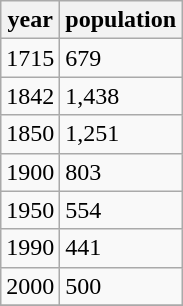<table class="wikitable">
<tr>
<th>year</th>
<th>population</th>
</tr>
<tr>
<td>1715</td>
<td>679</td>
</tr>
<tr>
<td>1842</td>
<td>1,438</td>
</tr>
<tr>
<td>1850</td>
<td>1,251</td>
</tr>
<tr>
<td>1900</td>
<td>803</td>
</tr>
<tr>
<td>1950</td>
<td>554</td>
</tr>
<tr>
<td>1990</td>
<td>441</td>
</tr>
<tr>
<td>2000</td>
<td>500</td>
</tr>
<tr>
</tr>
</table>
